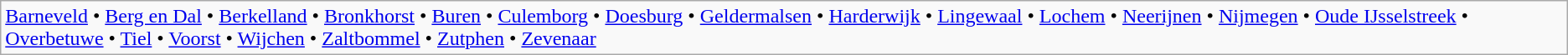<table class="wikitable">
<tr>
<td><a href='#'>Barneveld</a> • <a href='#'>Berg en Dal</a> • <a href='#'>Berkelland</a> • <a href='#'>Bronkhorst</a> • <a href='#'>Buren</a> • <a href='#'>Culemborg</a> • <a href='#'>Doesburg</a> • <a href='#'>Geldermalsen</a> • <a href='#'>Harderwijk</a> • <a href='#'>Lingewaal</a> • <a href='#'>Lochem</a> • <a href='#'>Neerijnen</a> • <a href='#'>Nijmegen</a> • <a href='#'>Oude IJsselstreek</a> • <a href='#'>Overbetuwe</a> • <a href='#'>Tiel</a> • <a href='#'>Voorst</a> • <a href='#'>Wijchen</a> • <a href='#'>Zaltbommel</a> • <a href='#'>Zutphen</a> • <a href='#'>Zevenaar</a></td>
</tr>
</table>
